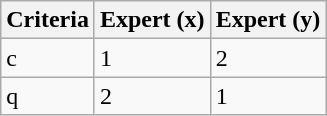<table class="wikitable">
<tr>
<th>Criteria</th>
<th>Expert (x)</th>
<th>Expert (y)</th>
</tr>
<tr>
<td>c</td>
<td>1</td>
<td>2</td>
</tr>
<tr>
<td>q</td>
<td>2</td>
<td>1</td>
</tr>
</table>
